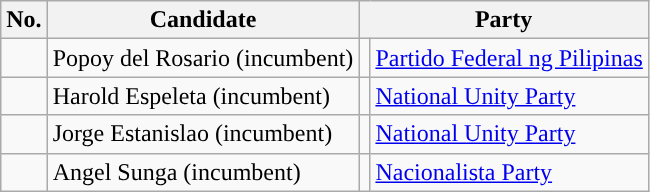<table class="wikitable sortable" style="text-align:left;">
<tr>
<th>No.</th>
<th>Candidate</th>
<th colspan="2">Party</th>
</tr>
<tr>
<td></td>
<td>Popoy del Rosario (incumbent)</td>
<td></td>
<td><a href='#'>Partido Federal ng Pilipinas</a></td>
</tr>
<tr>
<td></td>
<td>Harold Espeleta (incumbent)</td>
<td></td>
<td><a href='#'>National Unity Party</a></td>
</tr>
<tr>
<td></td>
<td>Jorge Estanislao (incumbent)</td>
<td></td>
<td><a href='#'>National Unity Party</a></td>
</tr>
<tr>
<td></td>
<td>Angel Sunga (incumbent)</td>
<td></td>
<td><a href='#'>Nacionalista Party</a></td>
</tr>
</table>
